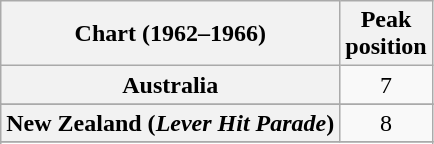<table class="wikitable sortable plainrowheaders" style="text-align:center">
<tr>
<th scope="col">Chart (1962–1966)</th>
<th scope="col">Peak<br>position</th>
</tr>
<tr>
<th scope="row">Australia</th>
<td>7</td>
</tr>
<tr>
</tr>
<tr>
</tr>
<tr>
<th scope="row">New Zealand (<em>Lever Hit Parade</em>)</th>
<td>8</td>
</tr>
<tr>
</tr>
<tr>
</tr>
<tr>
</tr>
</table>
